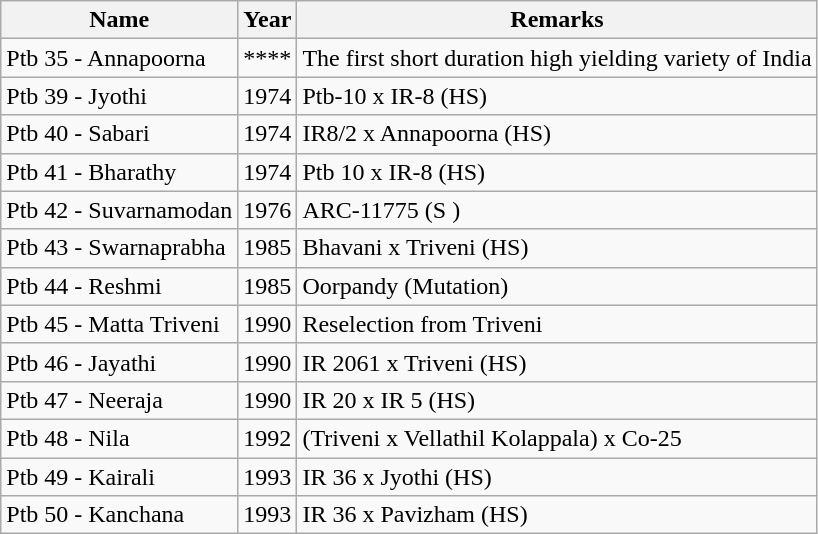<table class="wikitable">
<tr>
<th>Name</th>
<th>Year</th>
<th>Remarks</th>
</tr>
<tr style="text-align:left;">
<td>Ptb 35 - Annapoorna</td>
<td>****</td>
<td>The first short duration high yielding variety of India</td>
</tr>
<tr style="text-align:left;">
<td>Ptb 39 - Jyothi</td>
<td>1974</td>
<td>Ptb-10 x IR-8 (HS)</td>
</tr>
<tr style="text-align:left;">
<td>Ptb 40 - Sabari</td>
<td>1974</td>
<td>IR8/2 x Annapoorna (HS)</td>
</tr>
<tr style="text-align:left;">
<td>Ptb 41 - Bharathy</td>
<td>1974</td>
<td>Ptb 10 x IR-8 (HS)</td>
</tr>
<tr style="text-align:left;">
<td>Ptb 42 - Suvarnamodan</td>
<td>1976</td>
<td>ARC-11775 (S )</td>
</tr>
<tr style="text-align:left;">
<td>Ptb 43 - Swarnaprabha</td>
<td>1985</td>
<td>Bhavani x Triveni (HS)</td>
</tr>
<tr style="text-align:left;">
<td>Ptb 44 - Reshmi</td>
<td>1985</td>
<td>Oorpandy (Mutation)</td>
</tr>
<tr style="text-align:left;">
<td>Ptb 45 - Matta Triveni</td>
<td>1990</td>
<td>Reselection from Triveni</td>
</tr>
<tr style="text-align:left;">
<td>Ptb 46 - Jayathi</td>
<td>1990</td>
<td>IR 2061 x Triveni (HS)</td>
</tr>
<tr style="text-align:left;">
<td>Ptb 47 - Neeraja</td>
<td>1990</td>
<td>IR 20 x IR 5 (HS)</td>
</tr>
<tr style="text-align:left;">
<td>Ptb 48 - Nila</td>
<td>1992</td>
<td>(Triveni x Vellathil Kolappala) x Co-25</td>
</tr>
<tr style="text-align:left;">
<td>Ptb 49 - Kairali</td>
<td>1993</td>
<td>IR 36 x Jyothi (HS)</td>
</tr>
<tr style="text-align:left;">
<td>Ptb 50 - Kanchana</td>
<td>1993</td>
<td>IR 36 x Pavizham (HS)</td>
</tr>
</table>
